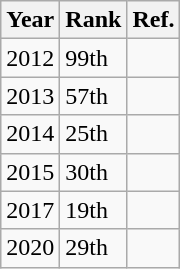<table class="wikitable sortable">
<tr>
<th>Year</th>
<th>Rank</th>
<th>Ref.</th>
</tr>
<tr>
<td>2012</td>
<td>99th</td>
<td></td>
</tr>
<tr>
<td>2013</td>
<td>57th</td>
<td></td>
</tr>
<tr>
<td>2014</td>
<td>25th</td>
<td></td>
</tr>
<tr>
<td>2015</td>
<td>30th</td>
<td></td>
</tr>
<tr>
<td>2017</td>
<td>19th</td>
<td></td>
</tr>
<tr>
<td>2020</td>
<td>29th</td>
<td></td>
</tr>
</table>
